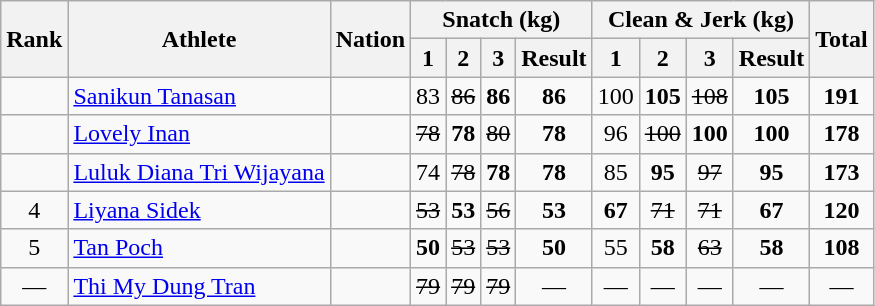<table class="wikitable sortable" style="text-align:center;">
<tr>
<th rowspan=2>Rank</th>
<th rowspan=2>Athlete</th>
<th rowspan=2>Nation</th>
<th colspan=4>Snatch (kg)</th>
<th colspan=4>Clean & Jerk (kg)</th>
<th rowspan=2>Total</th>
</tr>
<tr>
<th>1</th>
<th>2</th>
<th>3</th>
<th>Result</th>
<th>1</th>
<th>2</th>
<th>3</th>
<th>Result</th>
</tr>
<tr>
<td></td>
<td align=left><a href='#'>Sanikun Tanasan</a></td>
<td align=left></td>
<td>83</td>
<td><s>86</s></td>
<td><strong>86</strong></td>
<td><strong>86</strong></td>
<td>100</td>
<td><strong>105</strong></td>
<td><s>108</s></td>
<td><strong>105</strong></td>
<td><strong>191</strong></td>
</tr>
<tr>
<td></td>
<td align=left><a href='#'>Lovely Inan</a></td>
<td align=left></td>
<td><s>78</s></td>
<td><strong>78</strong></td>
<td><s>80</s></td>
<td><strong>78</strong></td>
<td>96</td>
<td><s>100</s></td>
<td><strong>100</strong></td>
<td><strong>100</strong></td>
<td><strong>178</strong></td>
</tr>
<tr>
<td></td>
<td align=left><a href='#'>Luluk Diana Tri Wijayana</a></td>
<td align=left></td>
<td>74</td>
<td><s>78</s></td>
<td><strong>78</strong></td>
<td><strong>78</strong></td>
<td>85</td>
<td><strong>95</strong></td>
<td><s>97</s></td>
<td><strong>95</strong></td>
<td><strong>173</strong></td>
</tr>
<tr>
<td>4</td>
<td align=left><a href='#'>Liyana Sidek</a></td>
<td align=left></td>
<td><s>53</s></td>
<td><strong>53</strong></td>
<td><s>56</s></td>
<td><strong>53</strong></td>
<td><strong>67</strong></td>
<td><s>71</s></td>
<td><s>71</s></td>
<td><strong>67</strong></td>
<td><strong>120</strong></td>
</tr>
<tr>
<td>5</td>
<td align=left><a href='#'>Tan Poch</a></td>
<td align=left></td>
<td><strong>50</strong></td>
<td><s>53</s></td>
<td><s>53</s></td>
<td><strong>50</strong></td>
<td>55</td>
<td><strong>58</strong></td>
<td><s>63</s></td>
<td><strong>58</strong></td>
<td><strong>108</strong></td>
</tr>
<tr>
<td>—</td>
<td align=left><a href='#'>Thi My Dung Tran</a></td>
<td align=left></td>
<td><s>79</s></td>
<td><s>79</s></td>
<td><s>79</s></td>
<td>—</td>
<td>—</td>
<td>—</td>
<td>—</td>
<td>—</td>
<td>—</td>
</tr>
</table>
